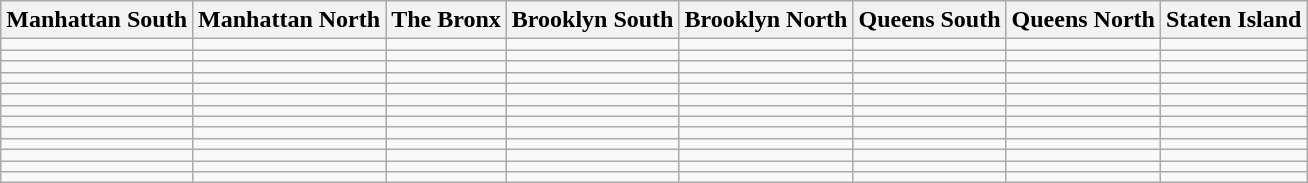<table class="wikitable">
<tr>
<th>Manhattan  South</th>
<th>Manhattan  North</th>
<th>The Bronx</th>
<th>Brooklyn South</th>
<th>Brooklyn North</th>
<th>Queens South</th>
<th>Queens North</th>
<th>Staten Island</th>
</tr>
<tr>
<td></td>
<td></td>
<td></td>
<td></td>
<td></td>
<td></td>
<td></td>
<td></td>
</tr>
<tr>
<td></td>
<td></td>
<td></td>
<td></td>
<td></td>
<td></td>
<td></td>
<td></td>
</tr>
<tr>
<td></td>
<td></td>
<td></td>
<td></td>
<td></td>
<td></td>
<td></td>
<td></td>
</tr>
<tr>
<td></td>
<td></td>
<td></td>
<td></td>
<td></td>
<td></td>
<td></td>
<td></td>
</tr>
<tr>
<td></td>
<td></td>
<td></td>
<td></td>
<td></td>
<td></td>
<td></td>
<td></td>
</tr>
<tr>
<td></td>
<td></td>
<td></td>
<td></td>
<td></td>
<td></td>
<td></td>
<td></td>
</tr>
<tr>
<td></td>
<td></td>
<td></td>
<td></td>
<td></td>
<td></td>
<td></td>
<td></td>
</tr>
<tr>
<td></td>
<td></td>
<td></td>
<td></td>
<td></td>
<td></td>
<td></td>
<td></td>
</tr>
<tr>
<td></td>
<td></td>
<td></td>
<td></td>
<td></td>
<td></td>
<td></td>
<td></td>
</tr>
<tr>
<td></td>
<td></td>
<td></td>
<td></td>
<td></td>
<td></td>
<td></td>
<td></td>
</tr>
<tr>
<td></td>
<td></td>
<td></td>
<td></td>
<td></td>
<td></td>
<td></td>
<td></td>
</tr>
<tr>
<td></td>
<td></td>
<td></td>
<td></td>
<td></td>
<td></td>
<td></td>
<td></td>
</tr>
<tr>
<td></td>
<td></td>
<td></td>
<td></td>
<td></td>
<td></td>
<td></td>
<td></td>
</tr>
</table>
